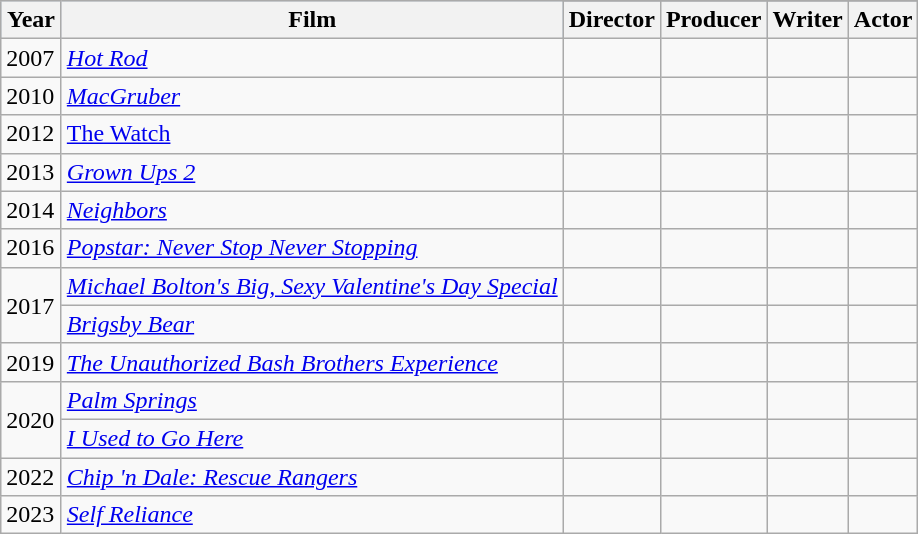<table class="wikitable">
<tr style="background:#b0c4de; text-align:center;">
<th rowspan="2" style="width:33px;">Year</th>
<th rowspan="2">Film</th>
</tr>
<tr style="background:#b0c4de; text-align:center;">
<th>Director</th>
<th>Producer</th>
<th>Writer</th>
<th>Actor</th>
</tr>
<tr>
<td>2007</td>
<td><em><a href='#'>Hot Rod</a></em></td>
<td></td>
<td></td>
<td></td>
<td></td>
</tr>
<tr>
<td>2010</td>
<td><em><a href='#'>MacGruber</a></em></td>
<td></td>
<td></td>
<td></td>
<td></td>
</tr>
<tr>
<td>2012</td>
<td><em><a href='#'></em>The Watch<em></a></em></td>
<td></td>
<td></td>
<td></td>
<td></td>
</tr>
<tr>
<td>2013</td>
<td><em><a href='#'>Grown Ups 2</a></em></td>
<td></td>
<td></td>
<td></td>
<td></td>
</tr>
<tr>
<td>2014</td>
<td><em><a href='#'>Neighbors</a></em></td>
<td></td>
<td></td>
<td></td>
<td></td>
</tr>
<tr>
<td>2016</td>
<td><em><a href='#'>Popstar: Never Stop Never Stopping</a></em></td>
<td></td>
<td></td>
<td></td>
<td></td>
</tr>
<tr>
<td rowspan="2">2017</td>
<td><em><a href='#'>Michael Bolton's Big, Sexy Valentine's Day Special</a></em></td>
<td></td>
<td></td>
<td></td>
<td></td>
</tr>
<tr>
<td><em><a href='#'>Brigsby Bear</a></em></td>
<td></td>
<td></td>
<td></td>
<td></td>
</tr>
<tr>
<td>2019</td>
<td><em><a href='#'>The Unauthorized Bash Brothers Experience</a></em></td>
<td></td>
<td></td>
<td></td>
<td></td>
</tr>
<tr>
<td rowspan="2">2020</td>
<td><em><a href='#'>Palm Springs</a></em></td>
<td></td>
<td></td>
<td></td>
<td></td>
</tr>
<tr>
<td><em><a href='#'>I Used to Go Here</a></em></td>
<td></td>
<td></td>
<td></td>
<td></td>
</tr>
<tr>
<td>2022</td>
<td><a href='#'><em>Chip 'n Dale: Rescue Rangers</em></a></td>
<td></td>
<td></td>
<td></td>
<td></td>
</tr>
<tr>
<td>2023</td>
<td><a href='#'><em>Self Reliance</em></a></td>
<td></td>
<td></td>
<td></td>
<td></td>
</tr>
</table>
